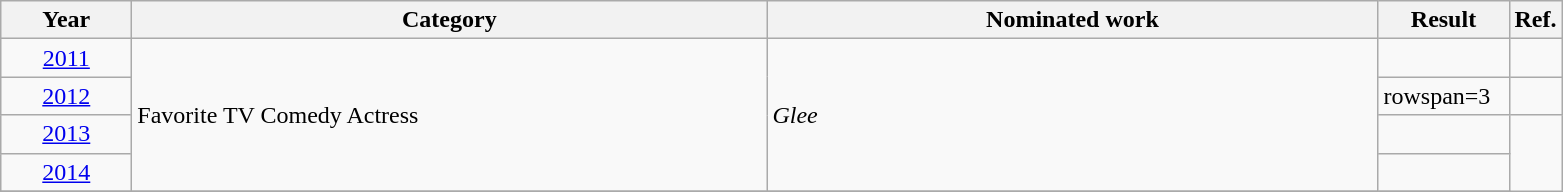<table class=wikitable>
<tr>
<th scope="col" style="width:5em;">Year</th>
<th scope="col" style="width:26em;">Category</th>
<th scope="col" style="width:25em;">Nominated work</th>
<th scope="col" style="width:5em;">Result</th>
<th>Ref.</th>
</tr>
<tr>
<td style="text-align:center;"><a href='#'>2011</a></td>
<td rowspan=4>Favorite TV Comedy Actress</td>
<td rowspan=4><em>Glee</em></td>
<td></td>
<td style="text-align:center;"></td>
</tr>
<tr>
<td style="text-align:center;"><a href='#'>2012</a></td>
<td>rowspan=3 </td>
<td style="text-align:center;"></td>
</tr>
<tr>
<td style="text-align:center;"><a href='#'>2013</a></td>
<td style="text-align:center;"></td>
</tr>
<tr>
<td style="text-align:center;"><a href='#'>2014</a></td>
<td style="text-align:center;"></td>
</tr>
<tr>
</tr>
</table>
